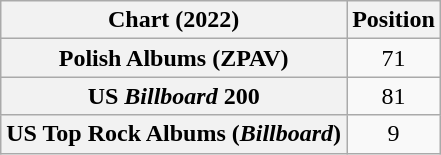<table class="wikitable sortable plainrowheaders" style="text-align:center">
<tr>
<th scope="col">Chart (2022)</th>
<th scope="col">Position</th>
</tr>
<tr>
<th scope="row">Polish Albums (ZPAV)</th>
<td>71</td>
</tr>
<tr>
<th scope="row">US <em>Billboard</em> 200</th>
<td>81</td>
</tr>
<tr>
<th scope="row">US Top Rock Albums (<em>Billboard</em>)</th>
<td>9</td>
</tr>
</table>
